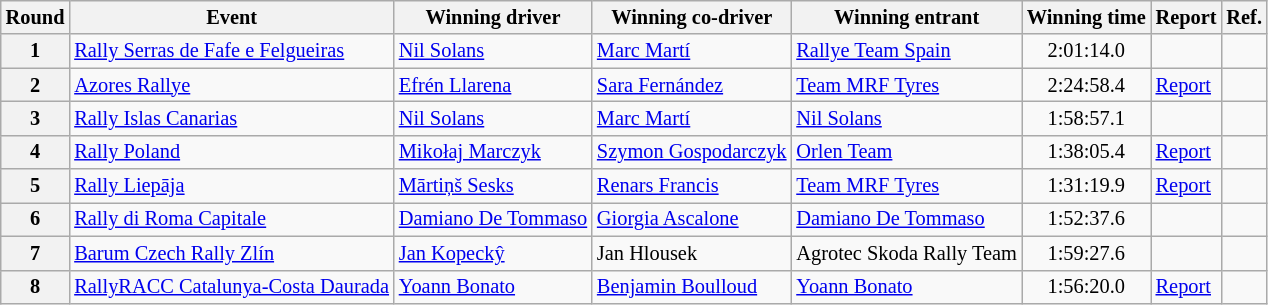<table class="wikitable" style="font-size: 85%">
<tr>
<th>Round</th>
<th>Event</th>
<th nowrap>Winning driver</th>
<th nowrap>Winning co-driver</th>
<th nowrap>Winning entrant</th>
<th nowrap>Winning time</th>
<th>Report</th>
<th>Ref.</th>
</tr>
<tr>
<th>1</th>
<td> <a href='#'>Rally Serras de Fafe e Felgueiras</a></td>
<td nowrap> <a href='#'>Nil Solans</a></td>
<td nowrap> <a href='#'>Marc Martí</a></td>
<td nowrap> <a href='#'>Rallye Team Spain</a></td>
<td align="center">2:01:14.0</td>
<td></td>
<td align="center"></td>
</tr>
<tr>
<th>2</th>
<td> <a href='#'>Azores Rallye</a></td>
<td nowrap> <a href='#'>Efrén Llarena</a></td>
<td nowrap> <a href='#'>Sara Fernández</a></td>
<td nowrap> <a href='#'>Team MRF Tyres</a></td>
<td align="center">2:24:58.4</td>
<td><a href='#'>Report</a></td>
<td align="center"></td>
</tr>
<tr>
<th>3</th>
<td> <a href='#'>Rally Islas Canarias</a></td>
<td nowrap> <a href='#'>Nil Solans</a></td>
<td nowrap> <a href='#'>Marc Martí</a></td>
<td nowrap> <a href='#'>Nil Solans</a></td>
<td align="center">1:58:57.1</td>
<td></td>
<td align="center"></td>
</tr>
<tr>
<th>4</th>
<td> <a href='#'>Rally Poland</a></td>
<td nowrap> <a href='#'>Mikołaj Marczyk</a></td>
<td nowrap> <a href='#'>Szymon Gospodarczyk</a></td>
<td nowrap> <a href='#'>Orlen Team</a></td>
<td align="center">1:38:05.4</td>
<td><a href='#'>Report</a></td>
<td align="center"></td>
</tr>
<tr>
<th>5</th>
<td> <a href='#'>Rally Liepāja</a></td>
<td nowrap> <a href='#'>Mārtiņš Sesks</a></td>
<td nowrap> <a href='#'>Renars Francis</a></td>
<td nowrap> <a href='#'>Team MRF Tyres</a></td>
<td align="center">1:31:19.9</td>
<td><a href='#'>Report</a></td>
<td align="center"></td>
</tr>
<tr>
<th>6</th>
<td> <a href='#'>Rally di Roma Capitale</a></td>
<td nowrap> <a href='#'>Damiano De Tommaso</a></td>
<td nowrap> <a href='#'>Giorgia Ascalone</a></td>
<td nowrap> <a href='#'>Damiano De Tommaso</a></td>
<td align="center">1:52:37.6</td>
<td></td>
<td align="center"></td>
</tr>
<tr>
<th>7</th>
<td> <a href='#'>Barum Czech Rally Zlín</a></td>
<td> <a href='#'>Jan Kopeckŷ</a></td>
<td> Jan Hlousek</td>
<td> Agrotec Skoda Rally Team</td>
<td align="center">1:59:27.6</td>
<td></td>
<td align="center"></td>
</tr>
<tr>
<th>8</th>
<td> <a href='#'>RallyRACC Catalunya-Costa Daurada</a></td>
<td> <a href='#'>Yoann Bonato</a></td>
<td> <a href='#'>Benjamin Boulloud</a></td>
<td> <a href='#'>Yoann Bonato</a></td>
<td align="center">1:56:20.0</td>
<td><a href='#'>Report</a></td>
<td align="center"></td>
</tr>
</table>
